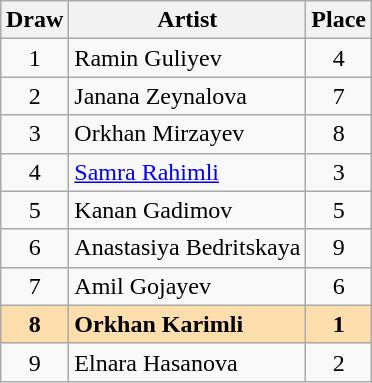<table class="sortable wikitable" style="margin: 1em auto 1em auto; text-align:center">
<tr>
<th>Draw</th>
<th>Artist</th>
<th>Place</th>
</tr>
<tr>
<td>1</td>
<td align="left">Ramin Guliyev</td>
<td>4</td>
</tr>
<tr>
<td>2</td>
<td align="left">Janana Zeynalova</td>
<td>7</td>
</tr>
<tr>
<td>3</td>
<td align="left">Orkhan Mirzayev</td>
<td>8</td>
</tr>
<tr>
<td>4</td>
<td align="left"><a href='#'>Samra Rahimli</a></td>
<td>3</td>
</tr>
<tr>
<td>5</td>
<td align="left">Kanan Gadimov</td>
<td>5</td>
</tr>
<tr>
<td>6</td>
<td align="left">Anastasiya Bedritskaya</td>
<td>9</td>
</tr>
<tr>
<td>7</td>
<td align="left">Amil Gojayev</td>
<td>6</td>
</tr>
<tr style="font-weight:bold; background:navajowhite;">
<td>8</td>
<td align="left">Orkhan Karimli</td>
<td>1</td>
</tr>
<tr>
<td>9</td>
<td align="left">Elnara Hasanova</td>
<td>2</td>
</tr>
</table>
